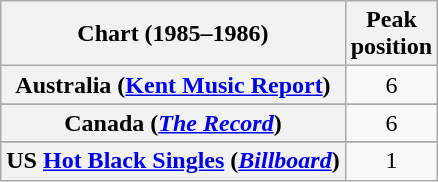<table class="wikitable sortable plainrowheaders">
<tr>
<th>Chart (1985–1986)</th>
<th>Peak<br>position</th>
</tr>
<tr>
<th scope="row">Australia (<a href='#'>Kent Music Report</a>)</th>
<td align="center">6</td>
</tr>
<tr>
</tr>
<tr>
<th scope="row">Canada (<a href='#'><em>The Record</em></a>)</th>
<td align="center">6</td>
</tr>
<tr>
</tr>
<tr>
</tr>
<tr>
</tr>
<tr>
</tr>
<tr>
</tr>
<tr>
</tr>
<tr>
</tr>
<tr>
</tr>
<tr>
<th scope="row">US <a href='#'>Hot Black Singles</a> (<em><a href='#'>Billboard</a></em>)</th>
<td align="center">1</td>
</tr>
</table>
